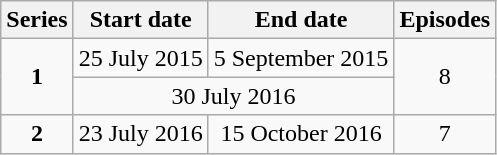<table class="wikitable" style="text-align:center;">
<tr>
<th>Series</th>
<th>Start date</th>
<th>End date</th>
<th>Episodes</th>
</tr>
<tr>
<td rowspan="2"><strong>1</strong></td>
<td>25 July 2015</td>
<td>5 September 2015</td>
<td rowspan="2">8</td>
</tr>
<tr>
<td colspan="2">30 July 2016</td>
</tr>
<tr>
<td><strong>2</strong></td>
<td>23 July 2016</td>
<td>15 October 2016</td>
<td>7</td>
</tr>
</table>
